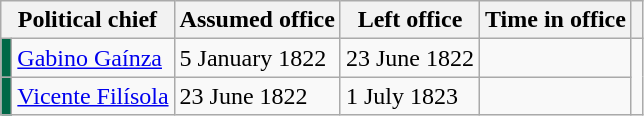<table class="wikitable">
<tr>
<th colspan="2">Political chief</th>
<th>Assumed office</th>
<th>Left office</th>
<th>Time in office</th>
<th></th>
</tr>
<tr>
<td style="background-color:#006847; text-align:center"></td>
<td><a href='#'>Gabino Gaínza</a></td>
<td>5 January 1822</td>
<td>23 June 1822</td>
<td></td>
<td style="text-align:center" rowspan="2"></td>
</tr>
<tr>
<td style="background-color:#006847; text-align:center"></td>
<td><a href='#'>Vicente Filísola</a></td>
<td>23 June 1822</td>
<td>1 July 1823</td>
<td></td>
</tr>
</table>
